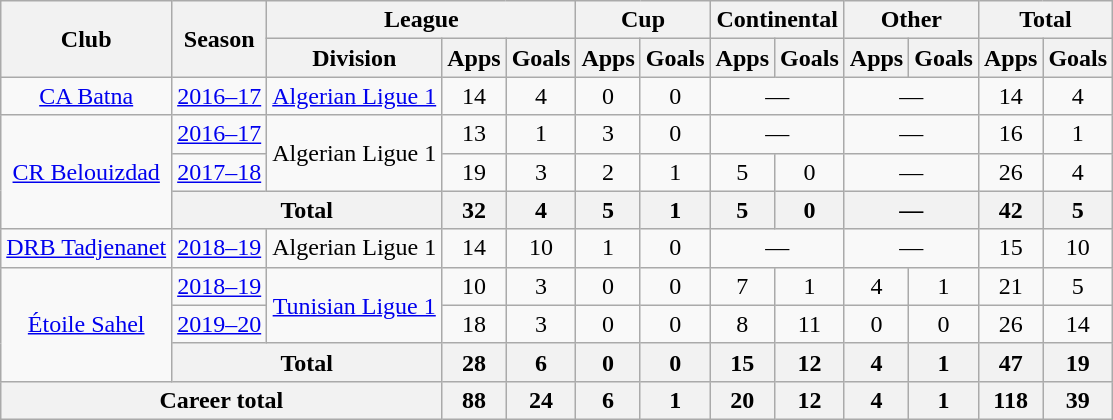<table class="wikitable" style="text-align:center">
<tr>
<th rowspan="2">Club</th>
<th rowspan="2">Season</th>
<th colspan="3">League</th>
<th colspan="2">Cup</th>
<th colspan="2">Continental</th>
<th colspan="2">Other</th>
<th colspan="2">Total</th>
</tr>
<tr>
<th>Division</th>
<th>Apps</th>
<th>Goals</th>
<th>Apps</th>
<th>Goals</th>
<th>Apps</th>
<th>Goals</th>
<th>Apps</th>
<th>Goals</th>
<th>Apps</th>
<th>Goals</th>
</tr>
<tr>
<td><a href='#'>CA Batna</a></td>
<td><a href='#'>2016–17</a></td>
<td><a href='#'>Algerian Ligue 1</a></td>
<td>14</td>
<td>4</td>
<td>0</td>
<td>0</td>
<td colspan="2">—</td>
<td colspan="2">—</td>
<td>14</td>
<td>4</td>
</tr>
<tr>
<td rowspan="3"><a href='#'>CR Belouizdad</a></td>
<td><a href='#'>2016–17</a></td>
<td rowspan="2">Algerian Ligue 1</td>
<td>13</td>
<td>1</td>
<td>3</td>
<td>0</td>
<td colspan="2">—</td>
<td colspan="2">—</td>
<td>16</td>
<td>1</td>
</tr>
<tr>
<td><a href='#'>2017–18</a></td>
<td>19</td>
<td>3</td>
<td>2</td>
<td>1</td>
<td>5</td>
<td>0</td>
<td colspan="2">—</td>
<td>26</td>
<td>4</td>
</tr>
<tr>
<th colspan="2">Total</th>
<th>32</th>
<th>4</th>
<th>5</th>
<th>1</th>
<th>5</th>
<th>0</th>
<th colspan="2">—</th>
<th>42</th>
<th>5</th>
</tr>
<tr>
<td><a href='#'>DRB Tadjenanet</a></td>
<td><a href='#'>2018–19</a></td>
<td>Algerian Ligue 1</td>
<td>14</td>
<td>10</td>
<td>1</td>
<td>0</td>
<td colspan="2">—</td>
<td colspan="2">—</td>
<td>15</td>
<td>10</td>
</tr>
<tr>
<td rowspan="3"><a href='#'>Étoile Sahel</a></td>
<td><a href='#'>2018–19</a></td>
<td rowspan="2"><a href='#'>Tunisian Ligue 1</a></td>
<td>10</td>
<td>3</td>
<td>0</td>
<td>0</td>
<td>7</td>
<td>1</td>
<td>4</td>
<td>1</td>
<td>21</td>
<td>5</td>
</tr>
<tr>
<td><a href='#'>2019–20</a></td>
<td>18</td>
<td>3</td>
<td>0</td>
<td>0</td>
<td>8</td>
<td>11</td>
<td>0</td>
<td>0</td>
<td>26</td>
<td>14</td>
</tr>
<tr>
<th colspan="2">Total</th>
<th>28</th>
<th>6</th>
<th>0</th>
<th>0</th>
<th>15</th>
<th>12</th>
<th>4</th>
<th>1</th>
<th>47</th>
<th>19</th>
</tr>
<tr>
<th colspan="3">Career total</th>
<th>88</th>
<th>24</th>
<th>6</th>
<th>1</th>
<th>20</th>
<th>12</th>
<th>4</th>
<th>1</th>
<th>118</th>
<th>39</th>
</tr>
</table>
